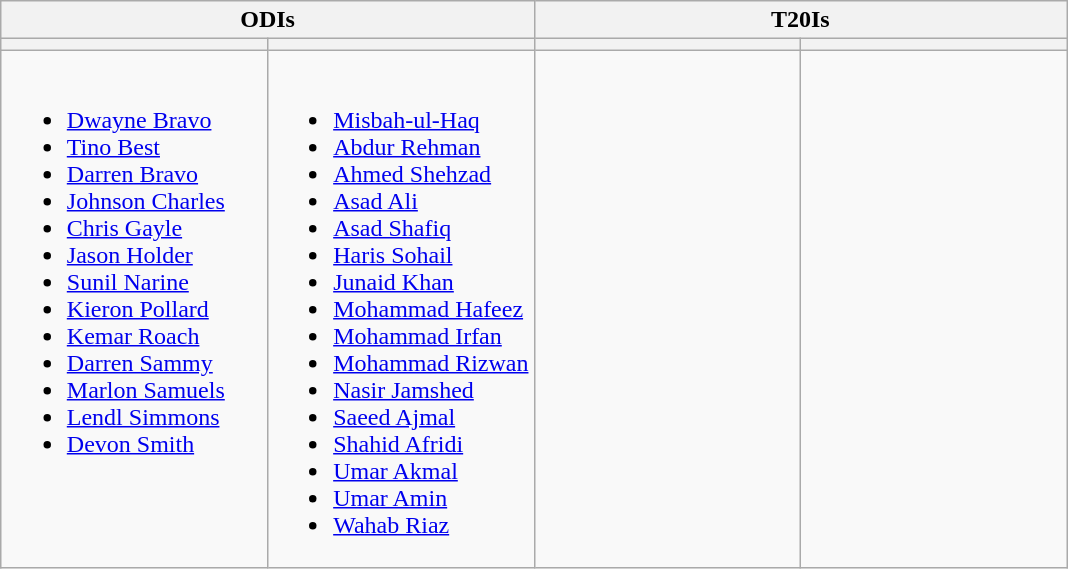<table class="wikitable" style="margin:auto">
<tr>
<th colspan="2">ODIs</th>
<th colspan="2">T20Is</th>
</tr>
<tr>
<th style="width:25%"></th>
<th style="width:25%"></th>
<th style="width:25%"></th>
<th style="width:25%"></th>
</tr>
<tr style="vertical-align:top">
<td><br><ul><li><a href='#'>Dwayne Bravo</a></li><li><a href='#'>Tino Best</a></li><li><a href='#'>Darren Bravo</a></li><li><a href='#'>Johnson Charles</a></li><li><a href='#'>Chris Gayle</a></li><li><a href='#'>Jason Holder</a></li><li><a href='#'>Sunil Narine</a></li><li><a href='#'>Kieron Pollard</a></li><li><a href='#'>Kemar Roach</a></li><li><a href='#'>Darren Sammy</a></li><li><a href='#'>Marlon Samuels</a></li><li><a href='#'>Lendl Simmons</a></li><li><a href='#'>Devon Smith</a></li></ul></td>
<td><br><ul><li><a href='#'>Misbah-ul-Haq</a></li><li><a href='#'>Abdur Rehman</a></li><li><a href='#'>Ahmed Shehzad</a></li><li><a href='#'>Asad Ali</a></li><li><a href='#'>Asad Shafiq</a></li><li><a href='#'>Haris Sohail</a></li><li><a href='#'>Junaid Khan</a></li><li><a href='#'>Mohammad Hafeez</a></li><li><a href='#'>Mohammad Irfan</a></li><li><a href='#'>Mohammad Rizwan</a></li><li><a href='#'>Nasir Jamshed</a></li><li><a href='#'>Saeed Ajmal</a></li><li><a href='#'>Shahid Afridi</a></li><li><a href='#'>Umar Akmal</a></li><li><a href='#'>Umar Amin</a></li><li><a href='#'>Wahab Riaz</a></li></ul></td>
<td></td>
<td></td>
</tr>
</table>
